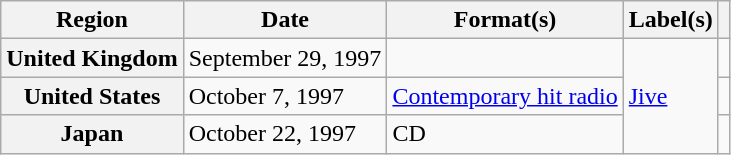<table class="wikitable plainrowheaders">
<tr>
<th scope="col">Region</th>
<th scope="col">Date</th>
<th scope="col">Format(s)</th>
<th scope="col">Label(s)</th>
<th scope="col"></th>
</tr>
<tr>
<th scope="row">United Kingdom</th>
<td>September 29, 1997</td>
<td></td>
<td rowspan="3"><a href='#'>Jive</a></td>
<td></td>
</tr>
<tr>
<th scope="row">United States</th>
<td>October 7, 1997</td>
<td><a href='#'>Contemporary hit radio</a></td>
<td></td>
</tr>
<tr>
<th scope="row">Japan</th>
<td>October 22, 1997</td>
<td>CD</td>
<td></td>
</tr>
</table>
